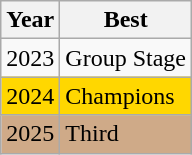<table class="wikitable">
<tr>
<th>Year</th>
<th>Best</th>
</tr>
<tr>
<td>2023</td>
<td>Group Stage</td>
</tr>
<tr bgcolor=#FFD700>
<td>2024</td>
<td>Champions</td>
</tr>
<tr bgcolor=cfaa88>
<td>2025</td>
<td>Third</td>
</tr>
</table>
